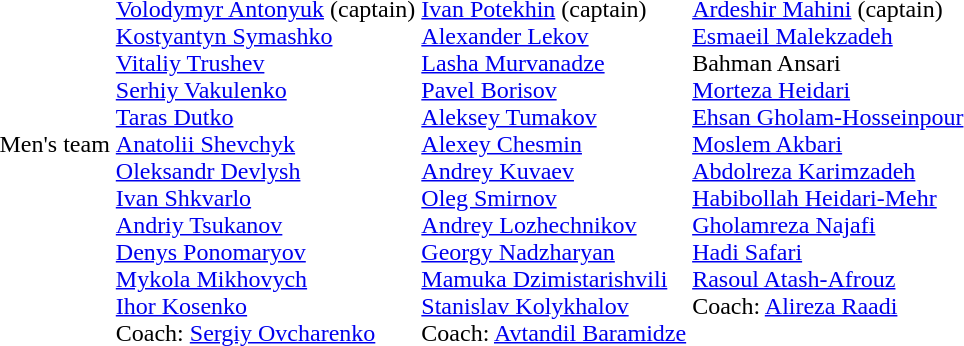<table>
<tr>
<td>Men's team</td>
<td valign="top"> <br><br><a href='#'>Volodymyr Antonyuk</a> (captain) <br>
<a href='#'>Kostyantyn Symashko</a> <br>
<a href='#'>Vitaliy Trushev</a> <br>
<a href='#'>Serhiy Vakulenko</a> <br>
<a href='#'>Taras Dutko</a> <br>
<a href='#'>Anatolii Shevchyk</a> <br>
<a href='#'>Oleksandr Devlysh</a> <br>
<a href='#'>Ivan Shkvarlo</a> <br>
<a href='#'>Andriy Tsukanov</a> <br>
<a href='#'>Denys Ponomaryov</a> <br>
<a href='#'>Mykola Mikhovych</a> <br>
<a href='#'>Ihor Kosenko</a> <br>
Coach: <a href='#'>Sergiy Ovcharenko</a></td>
<td valign="top"> <br><br><a href='#'>Ivan Potekhin</a> (captain) <br>
<a href='#'>Alexander Lekov</a> <br>
<a href='#'>Lasha Murvanadze</a> <br>
<a href='#'>Pavel Borisov</a> <br>
<a href='#'>Aleksey Tumakov</a> <br>
<a href='#'>Alexey Chesmin</a> <br>
<a href='#'>Andrey Kuvaev</a> <br>
<a href='#'>Oleg Smirnov</a> <br>
<a href='#'>Andrey Lozhechnikov</a> <br>
<a href='#'>Georgy Nadzharyan</a> <br>
<a href='#'>Mamuka Dzimistarishvili</a> <br>
<a href='#'>Stanislav Kolykhalov</a> <br>
Coach: <a href='#'>Avtandil Baramidze</a></td>
<td valign="top"> <br><br><a href='#'>Ardeshir Mahini</a> (captain) <br>
<a href='#'>Esmaeil Malekzadeh</a> <br>
Bahman Ansari <br>
<a href='#'>Morteza Heidari</a> <br>
<a href='#'>Ehsan Gholam-Hosseinpour</a> <br>
<a href='#'>Moslem Akbari</a> <br>
<a href='#'>Abdolreza Karimzadeh</a> <br>
<a href='#'>Habibollah Heidari-Mehr</a> <br>
<a href='#'>Gholamreza Najafi</a> <br>
<a href='#'>Hadi Safari</a> <br>
<a href='#'>Rasoul Atash-Afrouz</a> <br>
Coach: <a href='#'>Alireza Raadi</a></td>
</tr>
</table>
